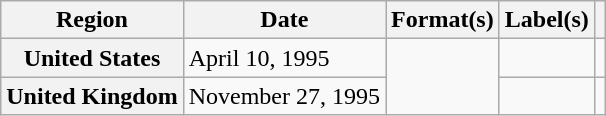<table class="wikitable plainrowheaders">
<tr>
<th scope="col">Region</th>
<th scope="col">Date</th>
<th scope="col">Format(s)</th>
<th scope="col">Label(s)</th>
<th scope="col"></th>
</tr>
<tr>
<th scope="row">United States</th>
<td>April 10, 1995</td>
<td rowspan="2"></td>
<td></td>
<td></td>
</tr>
<tr>
<th scope="row">United Kingdom</th>
<td>November 27, 1995</td>
<td></td>
<td></td>
</tr>
</table>
